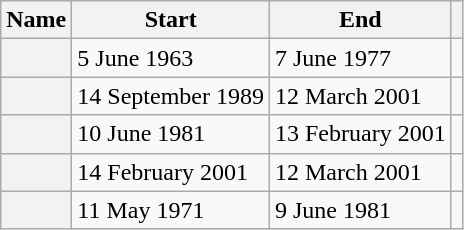<table class="wikitable sortable">
<tr>
<th scope="col">Name</th>
<th scope="col">Start</th>
<th scope="col">End</th>
<th scope="col" class="unsortable"></th>
</tr>
<tr>
<th scope="row"></th>
<td>5 June 1963</td>
<td>7 June 1977</td>
<td></td>
</tr>
<tr>
<th scope="row"></th>
<td>14 September 1989</td>
<td>12 March 2001</td>
<td></td>
</tr>
<tr>
<th scope="row"></th>
<td>10 June 1981</td>
<td>13 February 2001</td>
<td></td>
</tr>
<tr>
<th scope="row"></th>
<td>14 February 2001</td>
<td>12 March 2001</td>
<td></td>
</tr>
<tr>
<th scope="row"></th>
<td>11 May 1971</td>
<td>9 June 1981</td>
<td></td>
</tr>
</table>
